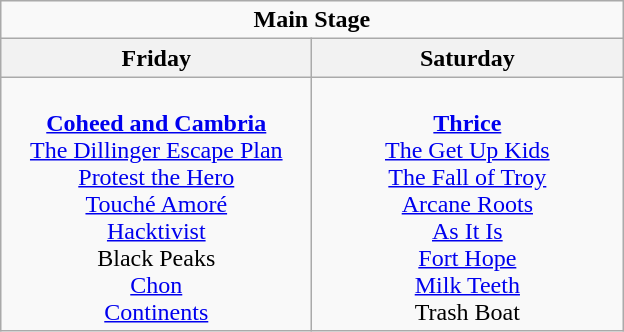<table class="wikitable">
<tr>
<td colspan="3" align="center"><strong>Main Stage</strong></td>
</tr>
<tr>
<th>Friday</th>
<th>Saturday</th>
</tr>
<tr>
<td valign="top" align="center" width=200><br><strong><a href='#'>Coheed and Cambria</a></strong><br>
<a href='#'>The Dillinger Escape Plan</a><br>
<a href='#'>Protest the Hero</a><br>
<a href='#'>Touché Amoré</a><br>
<a href='#'>Hacktivist</a><br>
Black Peaks<br>
<a href='#'>Chon</a><br>
<a href='#'>Continents</a><br></td>
<td valign="top" align="center" width=200><br><strong><a href='#'>Thrice</a></strong><br>
<a href='#'>The Get Up Kids</a><br>
<a href='#'>The Fall of Troy</a><br>
<a href='#'>Arcane Roots</a><br>
<a href='#'>As It Is</a><br>
<a href='#'>Fort Hope</a><br>
<a href='#'>Milk Teeth</a><br>
Trash Boat<br></td>
</tr>
</table>
